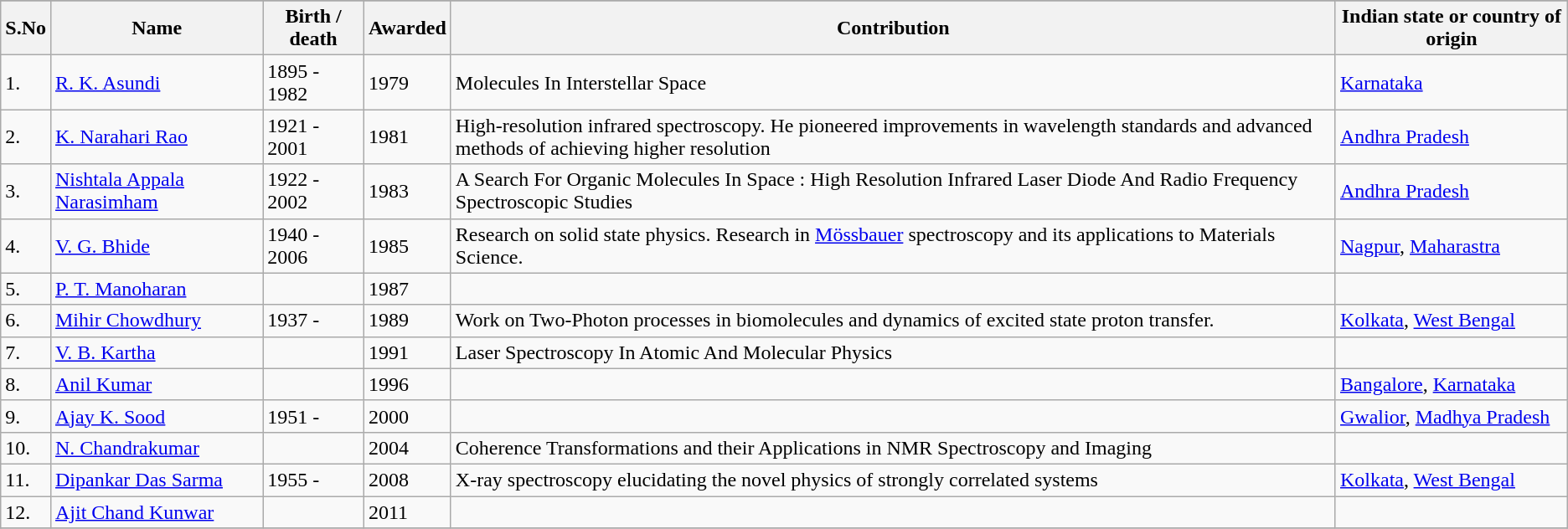<table class="wikitable sortable">
<tr>
</tr>
<tr>
<th>S.No</th>
<th>Name</th>
<th>Birth / death</th>
<th>Awarded</th>
<th>Contribution</th>
<th>Indian state or country of origin</th>
</tr>
<tr>
<td>1.</td>
<td><a href='#'>R. K. Asundi</a></td>
<td>1895 - 1982</td>
<td>1979</td>
<td>Molecules In Interstellar Space</td>
<td><a href='#'>Karnataka</a></td>
</tr>
<tr>
<td>2.</td>
<td><a href='#'>K. Narahari Rao</a></td>
<td>1921 - 2001</td>
<td>1981</td>
<td>High-resolution infrared spectroscopy. He pioneered improvements in wavelength standards and advanced methods of achieving higher resolution</td>
<td><a href='#'>Andhra Pradesh</a></td>
</tr>
<tr>
<td>3.</td>
<td><a href='#'>Nishtala Appala Narasimham</a></td>
<td>1922 - 2002</td>
<td>1983</td>
<td>A Search For Organic Molecules In Space : High Resolution Infrared Laser Diode And Radio Frequency Spectroscopic Studies</td>
<td><a href='#'>Andhra Pradesh</a></td>
</tr>
<tr>
<td>4.</td>
<td><a href='#'>V. G. Bhide</a></td>
<td>1940 - 2006</td>
<td>1985</td>
<td>Research on solid state physics. Research in <a href='#'>Mössbauer</a> spectroscopy and its applications to Materials Science.</td>
<td><a href='#'>Nagpur</a>, <a href='#'>Maharastra</a></td>
</tr>
<tr>
<td>5.</td>
<td><a href='#'>P. T. Manoharan</a></td>
<td></td>
<td>1987</td>
<td></td>
<td></td>
</tr>
<tr>
<td>6.</td>
<td><a href='#'>Mihir Chowdhury</a></td>
<td>1937 -</td>
<td>1989</td>
<td>Work on Two-Photon processes in biomolecules and dynamics of excited state proton transfer.</td>
<td><a href='#'>Kolkata</a>, <a href='#'>West Bengal</a></td>
</tr>
<tr>
<td>7.</td>
<td><a href='#'>V. B. Kartha</a></td>
<td></td>
<td>1991</td>
<td>Laser Spectroscopy In Atomic And Molecular Physics</td>
<td></td>
</tr>
<tr>
<td>8.</td>
<td><a href='#'>Anil Kumar</a></td>
<td></td>
<td>1996</td>
<td></td>
<td><a href='#'>Bangalore</a>, <a href='#'>Karnataka</a></td>
</tr>
<tr>
<td>9.</td>
<td><a href='#'>Ajay K. Sood</a></td>
<td>1951 -</td>
<td>2000</td>
<td></td>
<td><a href='#'>Gwalior</a>, <a href='#'>Madhya Pradesh</a></td>
</tr>
<tr>
<td>10.</td>
<td><a href='#'>N. Chandrakumar</a></td>
<td></td>
<td>2004</td>
<td>Coherence Transformations and their Applications in NMR Spectroscopy and Imaging</td>
<td></td>
</tr>
<tr>
<td>11.</td>
<td><a href='#'>Dipankar Das Sarma</a></td>
<td>1955 -</td>
<td>2008</td>
<td>X-ray spectroscopy elucidating the novel physics of strongly correlated systems</td>
<td><a href='#'>Kolkata</a>, <a href='#'>West Bengal</a></td>
</tr>
<tr>
<td>12.</td>
<td><a href='#'>Ajit Chand Kunwar</a></td>
<td></td>
<td>2011</td>
<td></td>
<td></td>
</tr>
<tr>
</tr>
</table>
